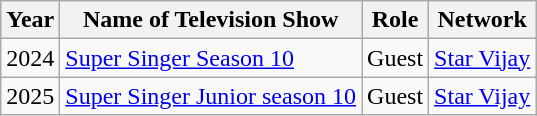<table class="wikitable sortable">
<tr>
<th>Year</th>
<th>Name of Television Show</th>
<th>Role</th>
<th>Network</th>
</tr>
<tr>
<td>2024</td>
<td><a href='#'>Super Singer Season 10</a></td>
<td>Guest</td>
<td><a href='#'>Star Vijay</a></td>
</tr>
<tr>
<td>2025</td>
<td><a href='#'>Super Singer Junior season 10</a></td>
<td>Guest</td>
<td><a href='#'>Star Vijay</a></td>
</tr>
</table>
